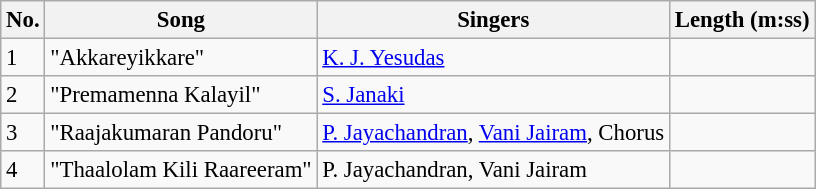<table class="wikitable" style="font-size:95%;">
<tr>
<th>No.</th>
<th>Song</th>
<th>Singers</th>
<th>Length (m:ss)</th>
</tr>
<tr>
<td>1</td>
<td>"Akkareyikkare"</td>
<td><a href='#'>K. J. Yesudas</a></td>
<td></td>
</tr>
<tr>
<td>2</td>
<td>"Premamenna Kalayil"</td>
<td><a href='#'>S. Janaki</a></td>
<td></td>
</tr>
<tr>
<td>3</td>
<td>"Raajakumaran Pandoru"</td>
<td><a href='#'>P. Jayachandran</a>, <a href='#'>Vani Jairam</a>, Chorus</td>
<td></td>
</tr>
<tr>
<td>4</td>
<td>"Thaalolam Kili Raareeram"</td>
<td>P. Jayachandran, Vani Jairam</td>
<td></td>
</tr>
</table>
